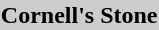<table class="toccolours" style="float:right; clear:right; margin: 0 0 1em 1em;">
<tr>
<th colspan="2" style="text-align: center; background: #cccccc;"><strong>Cornell's Stone</strong></th>
</tr>
<tr>
<td colspan="2"></td>
</tr>
</table>
